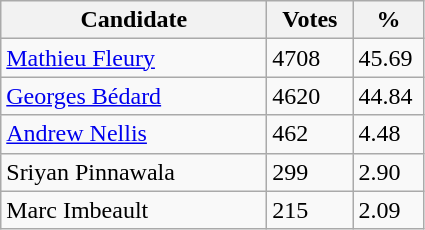<table class="wikitable">
<tr>
<th style="width: 170px">Candidate</th>
<th style="width: 50px">Votes</th>
<th style="width: 40px">%</th>
</tr>
<tr>
<td><a href='#'>Mathieu Fleury</a></td>
<td>4708</td>
<td>45.69</td>
</tr>
<tr>
<td><a href='#'>Georges Bédard</a></td>
<td>4620</td>
<td>44.84</td>
</tr>
<tr>
<td><a href='#'>Andrew Nellis</a></td>
<td>462</td>
<td>4.48</td>
</tr>
<tr>
<td>Sriyan Pinnawala</td>
<td>299</td>
<td>2.90</td>
</tr>
<tr>
<td>Marc Imbeault</td>
<td>215</td>
<td>2.09</td>
</tr>
</table>
